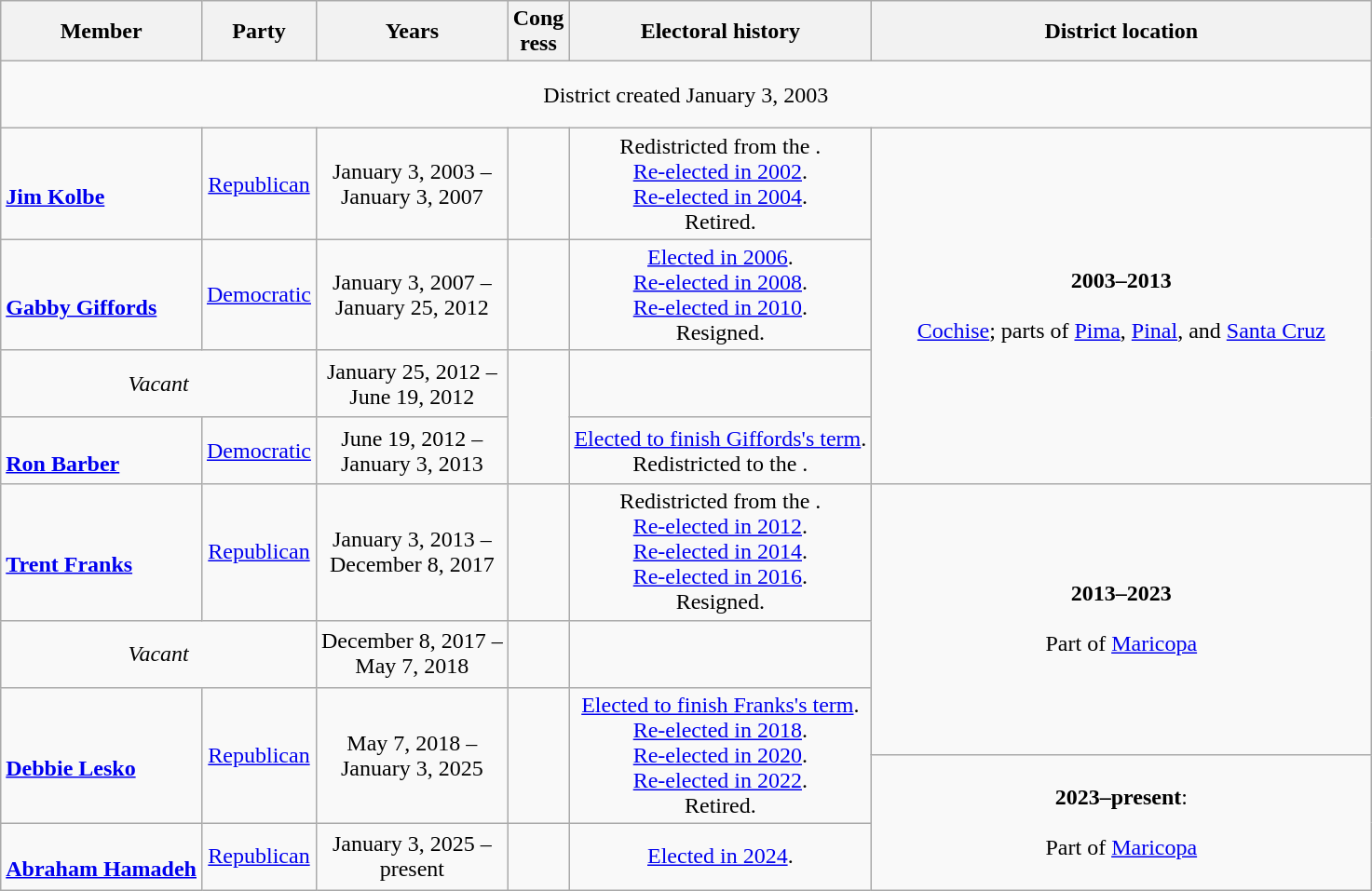<table class=wikitable style="text-align:center">
<tr>
<th>Member<br></th>
<th>Party</th>
<th>Years</th>
<th>Cong<br>ress</th>
<th>Electoral history</th>
<th width=350>District location</th>
</tr>
<tr style="height:3em">
<td colspan=6>District created January 3, 2003</td>
</tr>
<tr style="height:3em">
<td align=left><br><strong><a href='#'>Jim Kolbe</a></strong><br></td>
<td><a href='#'>Republican</a></td>
<td nowrap>January 3, 2003 –<br>January 3, 2007</td>
<td></td>
<td>Redistricted from the .<br><a href='#'>Re-elected in 2002</a>.<br><a href='#'>Re-elected in 2004</a>.<br>Retired.</td>
<td rowspan=4><strong>2003–2013</strong><br><br><a href='#'>Cochise</a>; parts of <a href='#'>Pima</a>, <a href='#'>Pinal</a>, and <a href='#'>Santa Cruz</a></td>
</tr>
<tr style="height:3em">
<td align=left><br><strong><a href='#'>Gabby Giffords</a></strong><br></td>
<td><a href='#'>Democratic</a></td>
<td nowrap>January 3, 2007 –<br>January 25, 2012</td>
<td></td>
<td><a href='#'>Elected in 2006</a>.<br><a href='#'>Re-elected in 2008</a>.<br><a href='#'>Re-elected in 2010</a>.<br>Resigned.</td>
</tr>
<tr style="height:3em">
<td colspan=2><em>Vacant</em></td>
<td nowrap>January 25, 2012 –<br>June 19, 2012</td>
<td rowspan=2></td>
</tr>
<tr style="height:3em">
<td align=left><br><strong><a href='#'>Ron Barber</a></strong><br></td>
<td><a href='#'>Democratic</a></td>
<td nowrap>June 19, 2012 –<br>January 3, 2013</td>
<td><a href='#'>Elected to finish Giffords's term</a>.<br>Redistricted to the .</td>
</tr>
<tr style="height:3em">
<td align=left><br><strong><a href='#'>Trent Franks</a></strong><br></td>
<td><a href='#'>Republican</a></td>
<td nowrap>January 3, 2013 –<br>December 8, 2017</td>
<td></td>
<td>Redistricted from the .<br><a href='#'>Re-elected in 2012</a>.<br><a href='#'>Re-elected in 2014</a>.<br><a href='#'>Re-elected in 2016</a>.<br>Resigned.</td>
<td rowspan=3><strong>2013–2023</strong><br><br>Part of <a href='#'>Maricopa</a></td>
</tr>
<tr style="height:3em">
<td colspan=2><em>Vacant</em></td>
<td nowrap>December 8, 2017 –<br>May 7, 2018</td>
<td></td>
</tr>
<tr style="height:3em">
<td rowspan=2 align=left><br><strong><a href='#'>Debbie Lesko</a></strong><br></td>
<td rowspan=2 ><a href='#'>Republican</a></td>
<td rowspan=2 nowrap>May 7, 2018 –<br>January 3, 2025</td>
<td rowspan=2></td>
<td rowspan=2><a href='#'>Elected to finish Franks's term</a>.<br><a href='#'>Re-elected in 2018</a>.<br><a href='#'>Re-elected in 2020</a>.<br><a href='#'>Re-elected in 2022</a>.<br> Retired.</td>
</tr>
<tr style="height:3em">
<td rowspan=2><strong>2023–present</strong>:<br><br>Part of <a href='#'>Maricopa</a></td>
</tr>
<tr style="height:3em">
<td align=left><br><strong><a href='#'>Abraham Hamadeh</a></strong><br></td>
<td><a href='#'>Republican</a></td>
<td nowrap>January 3, 2025 –<br>present</td>
<td></td>
<td><a href='#'>Elected in 2024</a>.</td>
</tr>
</table>
